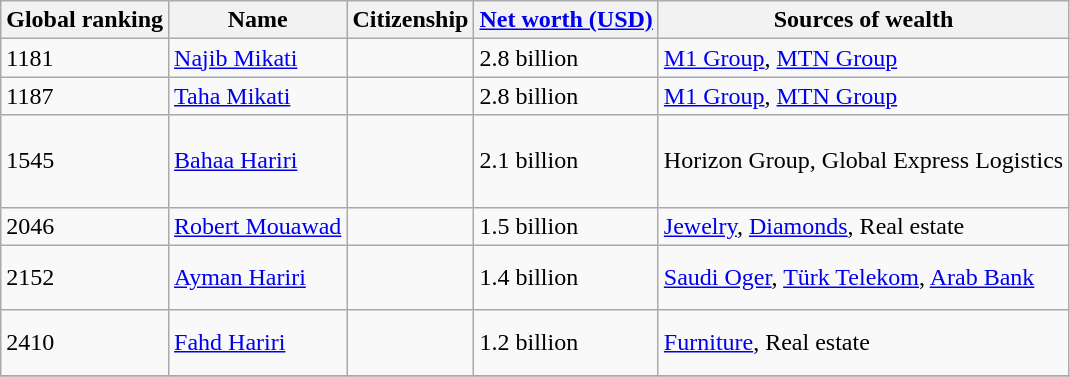<table class="wikitable">
<tr>
<th>Global ranking</th>
<th>Name</th>
<th>Citizenship</th>
<th><a href='#'>Net worth (USD)</a></th>
<th>Sources of wealth</th>
</tr>
<tr>
<td>1181</td>
<td><a href='#'>Najib Mikati</a></td>
<td> <br> </td>
<td>2.8 billion</td>
<td><a href='#'>M1 Group</a>, <a href='#'>MTN Group</a></td>
</tr>
<tr>
<td>1187</td>
<td><a href='#'>Taha Mikati</a></td>
<td> <br> </td>
<td>2.8 billion</td>
<td><a href='#'>M1 Group</a>, <a href='#'>MTN Group</a></td>
</tr>
<tr>
<td>1545</td>
<td><a href='#'>Bahaa Hariri</a></td>
<td> <br>  <br>  <br> </td>
<td>2.1 billion</td>
<td>Horizon Group, Global Express Logistics</td>
</tr>
<tr>
<td>2046</td>
<td><a href='#'>Robert Mouawad</a></td>
<td></td>
<td>1.5 billion</td>
<td><a href='#'>Jewelry</a>, <a href='#'>Diamonds</a>, Real estate</td>
</tr>
<tr>
<td>2152</td>
<td><a href='#'>Ayman Hariri</a></td>
<td> <br>  <br> </td>
<td>1.4 billion</td>
<td><a href='#'>Saudi Oger</a>, <a href='#'>Türk Telekom</a>, <a href='#'>Arab Bank</a></td>
</tr>
<tr>
<td>2410</td>
<td><a href='#'>Fahd Hariri</a></td>
<td> <br>  <br> </td>
<td>1.2 billion</td>
<td><a href='#'>Furniture</a>, Real estate</td>
</tr>
<tr>
</tr>
</table>
